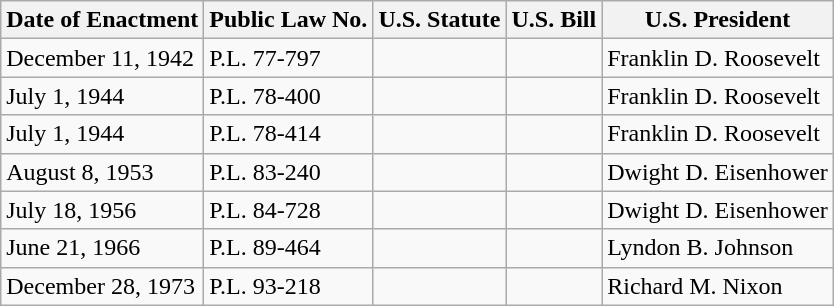<table class="wikitable">
<tr>
<th>Date of Enactment</th>
<th>Public Law No.</th>
<th>U.S. Statute</th>
<th>U.S. Bill</th>
<th>U.S. President</th>
</tr>
<tr>
<td>December 11, 1942</td>
<td>P.L. 77-797</td>
<td></td>
<td></td>
<td>Franklin D. Roosevelt</td>
</tr>
<tr>
<td>July 1, 1944</td>
<td>P.L. 78-400</td>
<td></td>
<td></td>
<td>Franklin D. Roosevelt</td>
</tr>
<tr>
<td>July 1, 1944</td>
<td>P.L. 78-414</td>
<td></td>
<td></td>
<td>Franklin D. Roosevelt</td>
</tr>
<tr>
<td>August 8, 1953</td>
<td>P.L. 83-240</td>
<td></td>
<td></td>
<td>Dwight D. Eisenhower</td>
</tr>
<tr>
<td>July 18, 1956</td>
<td>P.L. 84-728</td>
<td></td>
<td></td>
<td>Dwight D. Eisenhower</td>
</tr>
<tr>
<td>June 21, 1966</td>
<td>P.L. 89-464</td>
<td></td>
<td></td>
<td>Lyndon B. Johnson</td>
</tr>
<tr>
<td>December 28, 1973</td>
<td>P.L. 93-218</td>
<td></td>
<td></td>
<td>Richard M. Nixon</td>
</tr>
</table>
